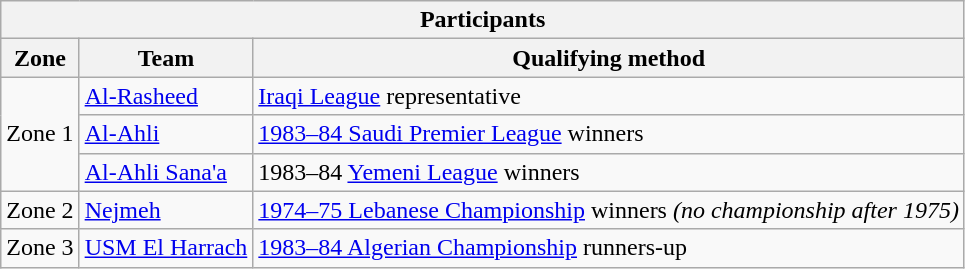<table class="wikitable">
<tr>
<th colspan=4>Participants</th>
</tr>
<tr>
<th>Zone</th>
<th>Team</th>
<th>Qualifying method</th>
</tr>
<tr>
<td rowspan=3>Zone 1</td>
<td> <a href='#'>Al-Rasheed</a></td>
<td><a href='#'>Iraqi League</a> representative</td>
</tr>
<tr>
<td> <a href='#'>Al-Ahli</a></td>
<td><a href='#'>1983–84 Saudi Premier League</a> winners</td>
</tr>
<tr>
<td> <a href='#'>Al-Ahli Sana'a</a></td>
<td>1983–84 <a href='#'>Yemeni League</a> winners</td>
</tr>
<tr>
<td rowspan=1>Zone 2</td>
<td> <a href='#'>Nejmeh</a></td>
<td><a href='#'>1974–75 Lebanese Championship</a> winners <em>(no championship after 1975)</em></td>
</tr>
<tr>
<td rowspan=1>Zone 3</td>
<td> <a href='#'>USM El Harrach</a></td>
<td><a href='#'>1983–84 Algerian Championship</a> runners-up</td>
</tr>
</table>
